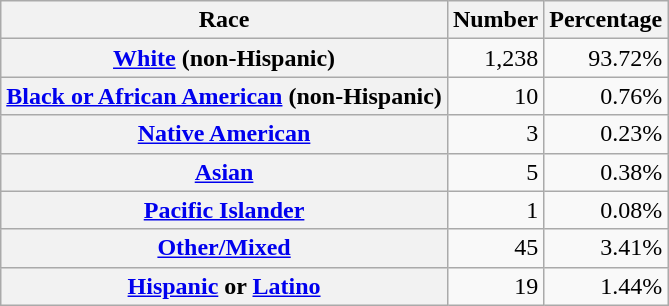<table class="wikitable" style="text-align:right">
<tr>
<th scope="col">Race</th>
<th scope="col">Number</th>
<th scope="col">Percentage</th>
</tr>
<tr>
<th scope="row"><a href='#'>White</a> (non-Hispanic)</th>
<td>1,238</td>
<td>93.72%</td>
</tr>
<tr>
<th scope="row"><a href='#'>Black or African American</a> (non-Hispanic)</th>
<td>10</td>
<td>0.76%</td>
</tr>
<tr>
<th scope="row"><a href='#'>Native American</a></th>
<td>3</td>
<td>0.23%</td>
</tr>
<tr>
<th scope="row"><a href='#'>Asian</a></th>
<td>5</td>
<td>0.38%</td>
</tr>
<tr>
<th scope="row"><a href='#'>Pacific Islander</a></th>
<td>1</td>
<td>0.08%</td>
</tr>
<tr>
<th scope="row"><a href='#'>Other/Mixed</a></th>
<td>45</td>
<td>3.41%</td>
</tr>
<tr>
<th scope="row"><a href='#'>Hispanic</a> or <a href='#'>Latino</a></th>
<td>19</td>
<td>1.44%</td>
</tr>
</table>
